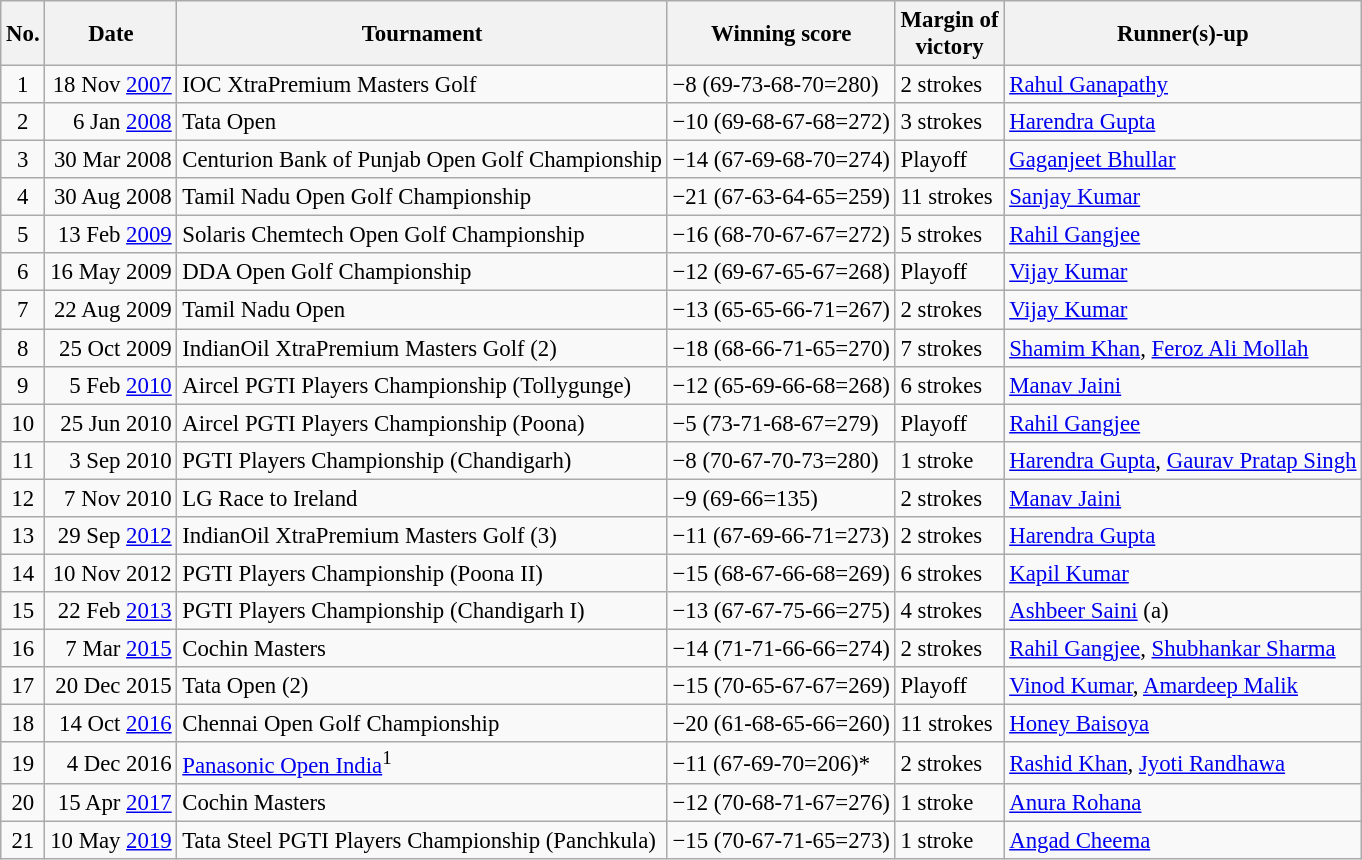<table class="wikitable" style="font-size:95%;">
<tr>
<th>No.</th>
<th>Date</th>
<th>Tournament</th>
<th>Winning score</th>
<th>Margin of<br>victory</th>
<th>Runner(s)-up</th>
</tr>
<tr>
<td align=center>1</td>
<td align=right>18 Nov <a href='#'>2007</a></td>
<td>IOC XtraPremium Masters Golf</td>
<td>−8 (69-73-68-70=280)</td>
<td>2 strokes</td>
<td> <a href='#'>Rahul Ganapathy</a></td>
</tr>
<tr>
<td align=center>2</td>
<td align=right>6 Jan <a href='#'>2008</a></td>
<td>Tata Open</td>
<td>−10 (69-68-67-68=272)</td>
<td>3 strokes</td>
<td> <a href='#'>Harendra Gupta</a></td>
</tr>
<tr>
<td align=center>3</td>
<td align=right>30 Mar 2008</td>
<td>Centurion Bank of Punjab Open Golf Championship</td>
<td>−14 (67-69-68-70=274)</td>
<td>Playoff</td>
<td> <a href='#'>Gaganjeet Bhullar</a></td>
</tr>
<tr>
<td align=center>4</td>
<td align=right>30 Aug 2008</td>
<td>Tamil Nadu Open Golf Championship</td>
<td>−21 (67-63-64-65=259)</td>
<td>11 strokes</td>
<td> <a href='#'>Sanjay Kumar</a></td>
</tr>
<tr>
<td align=center>5</td>
<td align=right>13 Feb <a href='#'>2009</a></td>
<td>Solaris Chemtech Open Golf Championship</td>
<td>−16 (68-70-67-67=272)</td>
<td>5 strokes</td>
<td> <a href='#'>Rahil Gangjee</a></td>
</tr>
<tr>
<td align=center>6</td>
<td align=right>16 May 2009</td>
<td>DDA Open Golf Championship</td>
<td>−12 (69-67-65-67=268)</td>
<td>Playoff</td>
<td> <a href='#'>Vijay Kumar</a></td>
</tr>
<tr>
<td align=center>7</td>
<td align=right>22 Aug 2009</td>
<td>Tamil Nadu Open</td>
<td>−13 (65-65-66-71=267)</td>
<td>2 strokes</td>
<td> <a href='#'>Vijay Kumar</a></td>
</tr>
<tr>
<td align=center>8</td>
<td align=right>25 Oct 2009</td>
<td>IndianOil XtraPremium Masters Golf (2)</td>
<td>−18 (68-66-71-65=270)</td>
<td>7 strokes</td>
<td> <a href='#'>Shamim Khan</a>,  <a href='#'>Feroz Ali Mollah</a></td>
</tr>
<tr>
<td align=center>9</td>
<td align=right>5 Feb <a href='#'>2010</a></td>
<td>Aircel PGTI Players Championship (Tollygunge)</td>
<td>−12 (65-69-66-68=268)</td>
<td>6 strokes</td>
<td> <a href='#'>Manav Jaini</a></td>
</tr>
<tr>
<td align=center>10</td>
<td align=right>25 Jun 2010</td>
<td>Aircel PGTI Players Championship (Poona)</td>
<td>−5 (73-71-68-67=279)</td>
<td>Playoff</td>
<td> <a href='#'>Rahil Gangjee</a></td>
</tr>
<tr>
<td align=center>11</td>
<td align=right>3 Sep 2010</td>
<td>PGTI Players Championship (Chandigarh)</td>
<td>−8 (70-67-70-73=280)</td>
<td>1 stroke</td>
<td> <a href='#'>Harendra Gupta</a>,  <a href='#'>Gaurav Pratap Singh</a></td>
</tr>
<tr>
<td align=center>12</td>
<td align=right>7 Nov 2010</td>
<td>LG Race to Ireland</td>
<td>−9 (69-66=135)</td>
<td>2 strokes</td>
<td> <a href='#'>Manav Jaini</a></td>
</tr>
<tr>
<td align=center>13</td>
<td align=right>29 Sep <a href='#'>2012</a></td>
<td>IndianOil XtraPremium Masters Golf (3)</td>
<td>−11 (67-69-66-71=273)</td>
<td>2 strokes</td>
<td> <a href='#'>Harendra Gupta</a></td>
</tr>
<tr>
<td align=center>14</td>
<td align=right>10 Nov 2012</td>
<td>PGTI Players Championship (Poona II)</td>
<td>−15 (68-67-66-68=269)</td>
<td>6 strokes</td>
<td> <a href='#'>Kapil Kumar</a></td>
</tr>
<tr>
<td align=center>15</td>
<td align=right>22 Feb <a href='#'>2013</a></td>
<td>PGTI Players Championship (Chandigarh I)</td>
<td>−13 (67-67-75-66=275)</td>
<td>4 strokes</td>
<td> <a href='#'>Ashbeer Saini</a> (a)</td>
</tr>
<tr>
<td align=center>16</td>
<td align=right>7 Mar <a href='#'>2015</a></td>
<td>Cochin Masters</td>
<td>−14 (71-71-66-66=274)</td>
<td>2 strokes</td>
<td> <a href='#'>Rahil Gangjee</a>,  <a href='#'>Shubhankar Sharma</a></td>
</tr>
<tr>
<td align=center>17</td>
<td align=right>20 Dec 2015</td>
<td>Tata Open (2)</td>
<td>−15 (70-65-67-67=269)</td>
<td>Playoff</td>
<td> <a href='#'>Vinod Kumar</a>,  <a href='#'>Amardeep Malik</a></td>
</tr>
<tr>
<td align=center>18</td>
<td align=right>14 Oct <a href='#'>2016</a></td>
<td>Chennai Open Golf Championship</td>
<td>−20 (61-68-65-66=260)</td>
<td>11 strokes</td>
<td> <a href='#'>Honey Baisoya</a></td>
</tr>
<tr>
<td align=center>19</td>
<td align=right>4 Dec 2016</td>
<td><a href='#'>Panasonic Open India</a><sup>1</sup></td>
<td>−11 (67-69-70=206)*</td>
<td>2 strokes</td>
<td> <a href='#'>Rashid Khan</a>,  <a href='#'>Jyoti Randhawa</a></td>
</tr>
<tr>
<td align=center>20</td>
<td align=right>15 Apr <a href='#'>2017</a></td>
<td>Cochin Masters</td>
<td>−12 (70-68-71-67=276)</td>
<td>1 stroke</td>
<td> <a href='#'>Anura Rohana</a></td>
</tr>
<tr>
<td align=center>21</td>
<td align=right>10 May <a href='#'>2019</a></td>
<td>Tata Steel PGTI Players Championship (Panchkula)</td>
<td>−15 (70-67-71-65=273)</td>
<td>1 stroke</td>
<td> <a href='#'>Angad Cheema</a></td>
</tr>
</table>
